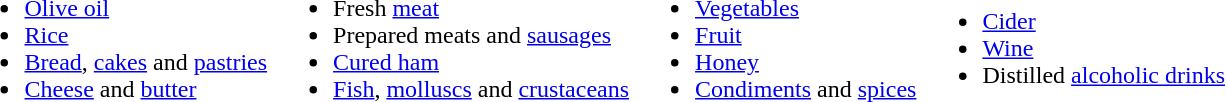<table>
<tr>
<td><br><ul><li><a href='#'>Olive oil</a></li><li><a href='#'>Rice</a></li><li><a href='#'>Bread</a>, <a href='#'>cakes</a> and <a href='#'>pastries</a></li><li><a href='#'>Cheese</a> and <a href='#'>butter</a></li></ul></td>
<td><br><ul><li>Fresh <a href='#'>meat</a></li><li>Prepared meats and <a href='#'>sausages</a></li><li><a href='#'>Cured ham</a></li><li><a href='#'>Fish</a>, <a href='#'>molluscs</a> and <a href='#'>crustaceans</a></li></ul></td>
<td><br><ul><li><a href='#'>Vegetables</a></li><li><a href='#'>Fruit</a></li><li><a href='#'>Honey</a></li><li><a href='#'>Condiments</a> and <a href='#'>spices</a></li></ul></td>
<td><br><ul><li><a href='#'>Cider</a></li><li><a href='#'>Wine</a></li><li>Distilled <a href='#'>alcoholic drinks</a></li></ul></td>
</tr>
</table>
